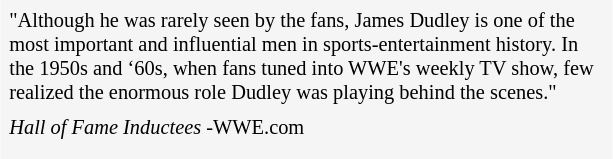<table class="toccolours" style="float: right; margin-left: 1em; margin-right: 2em; font-size: 85%; background:whitesmoke; color:black; width:30em; max-width: 40%;" cellspacing="5">
<tr>
<td style="text-align: left;">"Although he was rarely seen by the fans, James Dudley is one of the most important and influential men in sports-entertainment history. In the 1950s and ‘60s, when fans tuned into WWE's weekly TV show, few realized the enormous role Dudley was playing behind the scenes."</td>
</tr>
<tr>
<td style="text-align: left;"><em>Hall of Fame Inductees</em>  -WWE.com</td>
</tr>
<tr>
<td style="text-align: left;"></td>
</tr>
</table>
